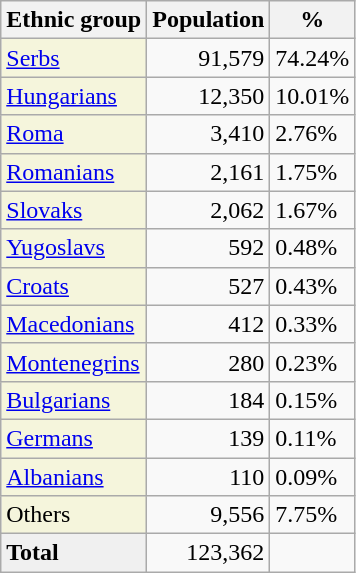<table class="wikitable">
<tr>
<th>Ethnic group</th>
<th>Population</th>
<th>%</th>
</tr>
<tr>
<td style="background:#F5F5DC;"><a href='#'>Serbs</a></td>
<td align="right">91,579</td>
<td>74.24%</td>
</tr>
<tr>
<td style="background:#F5F5DC;"><a href='#'>Hungarians</a></td>
<td align="right">12,350</td>
<td>10.01%</td>
</tr>
<tr>
<td style="background:#F5F5DC;"><a href='#'>Roma</a></td>
<td align="right">3,410</td>
<td>2.76%</td>
</tr>
<tr>
<td style="background:#F5F5DC;"><a href='#'>Romanians</a></td>
<td align="right">2,161</td>
<td>1.75%</td>
</tr>
<tr>
<td style="background:#F5F5DC;"><a href='#'>Slovaks</a></td>
<td align="right">2,062</td>
<td>1.67%</td>
</tr>
<tr>
<td style="background:#F5F5DC;"><a href='#'>Yugoslavs</a></td>
<td align="right">592</td>
<td>0.48%</td>
</tr>
<tr>
<td style="background:#F5F5DC;"><a href='#'>Croats</a></td>
<td align="right">527</td>
<td>0.43%</td>
</tr>
<tr>
<td style="background:#F5F5DC;"><a href='#'>Macedonians</a></td>
<td align="right">412</td>
<td>0.33%</td>
</tr>
<tr>
<td style="background:#F5F5DC;"><a href='#'>Montenegrins</a></td>
<td align="right">280</td>
<td>0.23%</td>
</tr>
<tr>
<td style="background:#F5F5DC;"><a href='#'>Bulgarians</a></td>
<td align="right">184</td>
<td>0.15%</td>
</tr>
<tr>
<td style="background:#F5F5DC;"><a href='#'>Germans</a></td>
<td align="right">139</td>
<td>0.11%</td>
</tr>
<tr>
<td style="background:#F5F5DC;"><a href='#'>Albanians</a></td>
<td align="right">110</td>
<td>0.09%</td>
</tr>
<tr>
<td style="background:#F5F5DC;">Others</td>
<td align="right">9,556</td>
<td>7.75%</td>
</tr>
<tr class="sortbottom">
<td style="background:#F0F0F0;"><strong>Total</strong></td>
<td align="right">123,362</td>
<td></td>
</tr>
</table>
